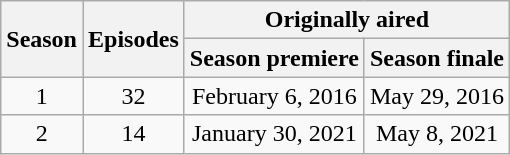<table class="wikitable" style="text-align: center;">
<tr>
<th rowspan="2">Season</th>
<th rowspan="2">Episodes</th>
<th colspan="2">Originally aired</th>
</tr>
<tr>
<th>Season premiere</th>
<th>Season finale</th>
</tr>
<tr>
<td>1</td>
<td>32</td>
<td>February 6, 2016</td>
<td>May 29, 2016</td>
</tr>
<tr>
<td>2</td>
<td>14</td>
<td>January 30, 2021</td>
<td>May 8, 2021</td>
</tr>
</table>
